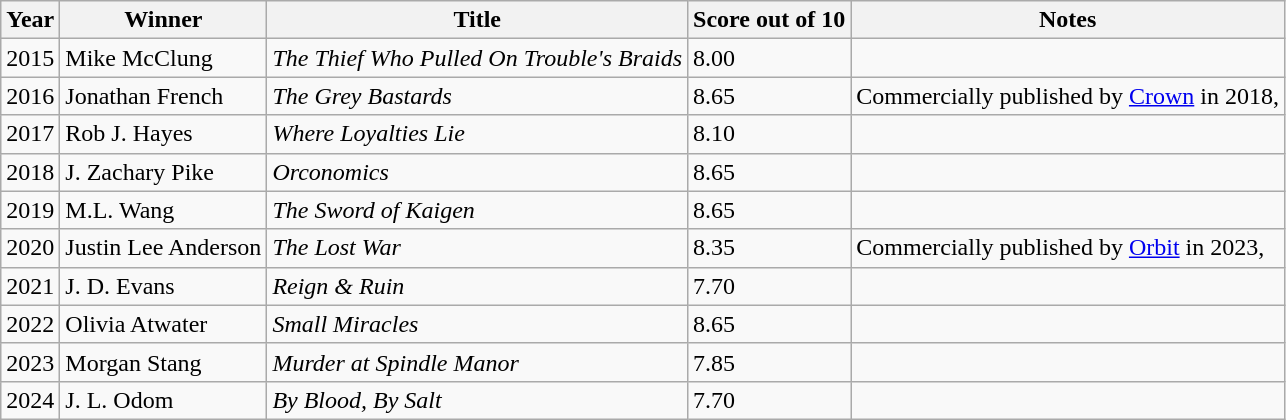<table class="wikitable">
<tr>
<th>Year</th>
<th>Winner</th>
<th>Title</th>
<th>Score out of 10</th>
<th>Notes</th>
</tr>
<tr>
<td>2015</td>
<td>Mike McClung</td>
<td><em>The Thief Who Pulled On Trouble's Braids</em></td>
<td>8.00</td>
<td></td>
</tr>
<tr>
<td>2016</td>
<td>Jonathan French</td>
<td><em>The Grey Bastards</em></td>
<td>8.65</td>
<td>Commercially published by <a href='#'>Crown</a> in 2018, </td>
</tr>
<tr>
<td>2017</td>
<td>Rob J. Hayes</td>
<td><em>Where Loyalties Lie</em></td>
<td>8.10</td>
<td></td>
</tr>
<tr>
<td>2018</td>
<td>J. Zachary Pike </td>
<td><em>Orconomics</em></td>
<td>8.65</td>
<td></td>
</tr>
<tr>
<td>2019</td>
<td>M.L. Wang </td>
<td><em>The Sword of Kaigen</em></td>
<td>8.65</td>
<td></td>
</tr>
<tr>
<td>2020</td>
<td>Justin Lee Anderson </td>
<td><em>The Lost War</em></td>
<td>8.35</td>
<td>Commercially published by <a href='#'>Orbit</a> in 2023, </td>
</tr>
<tr>
<td>2021</td>
<td>J. D. Evans </td>
<td><em>Reign & Ruin</em></td>
<td>7.70</td>
<td></td>
</tr>
<tr>
<td>2022</td>
<td>Olivia Atwater </td>
<td><em>Small Miracles</em></td>
<td>8.65</td>
<td></td>
</tr>
<tr>
<td>2023</td>
<td>Morgan Stang</td>
<td><em>Murder at Spindle Manor</em></td>
<td>7.85</td>
<td></td>
</tr>
<tr>
<td>2024</td>
<td>J. L. Odom</td>
<td><em>By Blood, By Salt</em></td>
<td>7.70</td>
<td></td>
</tr>
</table>
